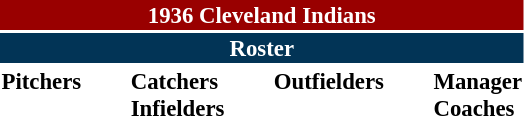<table class="toccolours" style="font-size: 95%;">
<tr>
<th colspan="10" style="background-color: #990000; color: white; text-align: center;">1936 Cleveland Indians</th>
</tr>
<tr>
<td colspan="10" style="background-color: #023456; color: white; text-align: center;"><strong>Roster</strong></td>
</tr>
<tr>
<td valign="top"><strong>Pitchers</strong><br>












</td>
<td width="25px"></td>
<td valign="top"><strong>Catchers</strong><br>



<strong>Infielders</strong>




</td>
<td width="25px"></td>
<td valign="top"><strong>Outfielders</strong><br>





</td>
<td width="25px"></td>
<td valign="top"><strong>Manager</strong><br>
<strong>Coaches</strong>

</td>
</tr>
</table>
